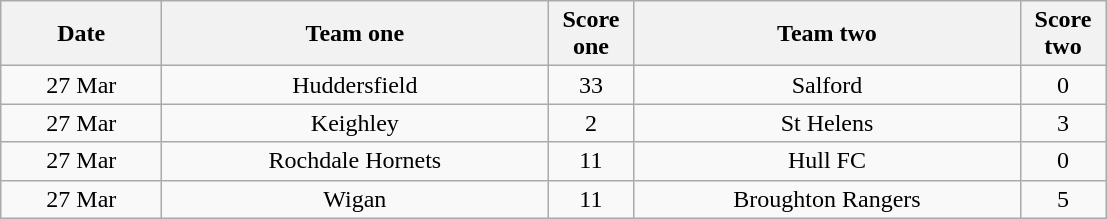<table class="wikitable" style="text-align: center">
<tr>
<th width=100>Date</th>
<th width=250>Team one</th>
<th width=50>Score one</th>
<th width=250>Team two</th>
<th width=50>Score two</th>
</tr>
<tr>
<td>27 Mar</td>
<td>Huddersfield</td>
<td>33</td>
<td>Salford</td>
<td>0</td>
</tr>
<tr>
<td>27 Mar</td>
<td>Keighley</td>
<td>2</td>
<td>St Helens</td>
<td>3</td>
</tr>
<tr>
<td>27 Mar</td>
<td>Rochdale Hornets</td>
<td>11</td>
<td>Hull FC</td>
<td>0</td>
</tr>
<tr>
<td>27 Mar</td>
<td>Wigan</td>
<td>11</td>
<td>Broughton Rangers</td>
<td>5</td>
</tr>
</table>
